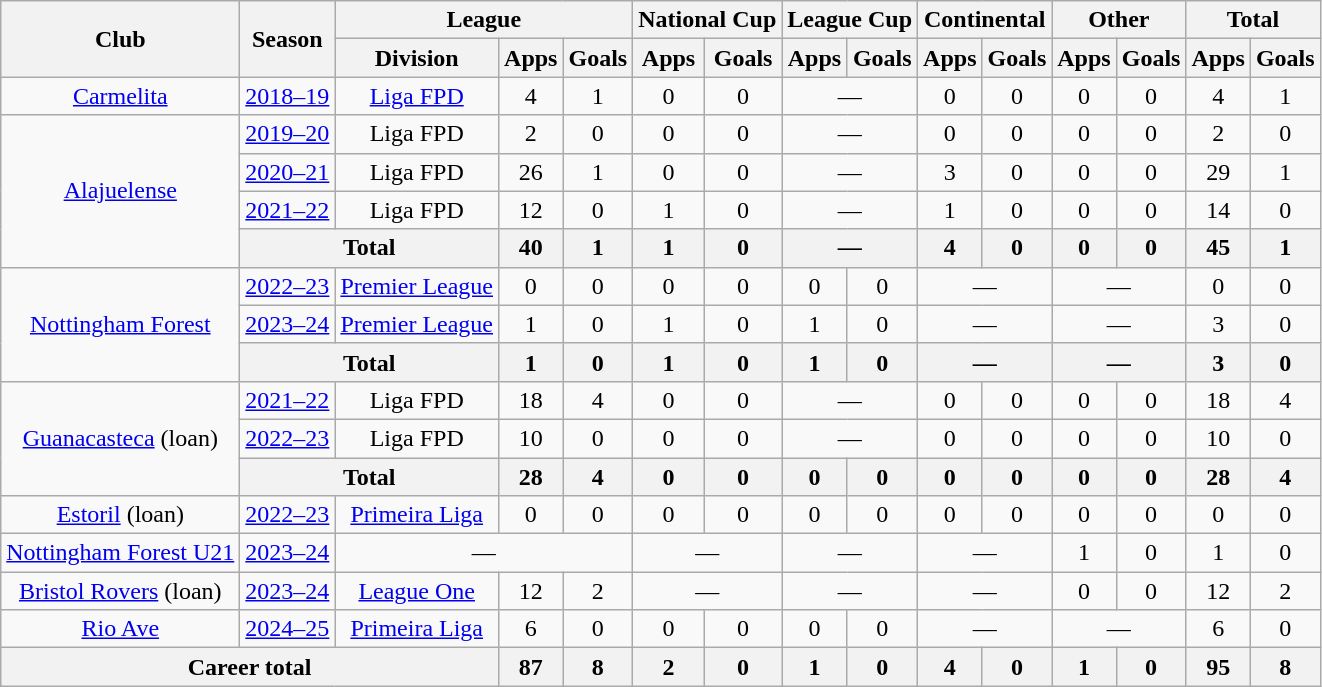<table class="wikitable" style="text-align:center">
<tr>
<th rowspan="2">Club</th>
<th rowspan="2">Season</th>
<th colspan="3">League</th>
<th colspan="2">National Cup</th>
<th colspan="2">League Cup</th>
<th colspan="2">Continental</th>
<th colspan="2">Other</th>
<th colspan="2">Total</th>
</tr>
<tr>
<th>Division</th>
<th>Apps</th>
<th>Goals</th>
<th>Apps</th>
<th>Goals</th>
<th>Apps</th>
<th>Goals</th>
<th>Apps</th>
<th>Goals</th>
<th>Apps</th>
<th>Goals</th>
<th>Apps</th>
<th>Goals</th>
</tr>
<tr>
<td><a href='#'>Carmelita</a></td>
<td><a href='#'>2018–19</a></td>
<td><a href='#'>Liga FPD</a></td>
<td>4</td>
<td>1</td>
<td>0</td>
<td>0</td>
<td colspan="2">—</td>
<td>0</td>
<td>0</td>
<td>0</td>
<td>0</td>
<td>4</td>
<td>1</td>
</tr>
<tr>
<td rowspan="4"><a href='#'>Alajuelense</a></td>
<td><a href='#'>2019–20</a></td>
<td>Liga FPD</td>
<td>2</td>
<td>0</td>
<td>0</td>
<td>0</td>
<td colspan="2">—</td>
<td>0</td>
<td>0</td>
<td>0</td>
<td>0</td>
<td>2</td>
<td>0</td>
</tr>
<tr>
<td><a href='#'>2020–21</a></td>
<td>Liga FPD</td>
<td>26</td>
<td>1</td>
<td>0</td>
<td>0</td>
<td colspan="2">—</td>
<td>3</td>
<td>0</td>
<td>0</td>
<td>0</td>
<td>29</td>
<td>1</td>
</tr>
<tr>
<td><a href='#'>2021–22</a></td>
<td>Liga FPD</td>
<td>12</td>
<td>0</td>
<td>1</td>
<td>0</td>
<td colspan="2">—</td>
<td>1</td>
<td>0</td>
<td>0</td>
<td>0</td>
<td>14</td>
<td>0</td>
</tr>
<tr>
<th colspan="2">Total</th>
<th>40</th>
<th>1</th>
<th>1</th>
<th>0</th>
<th colspan="2">—</th>
<th>4</th>
<th>0</th>
<th>0</th>
<th>0</th>
<th>45</th>
<th>1</th>
</tr>
<tr>
<td rowspan="3"><a href='#'>Nottingham Forest</a></td>
<td><a href='#'>2022–23</a></td>
<td><a href='#'>Premier League</a></td>
<td>0</td>
<td>0</td>
<td>0</td>
<td>0</td>
<td>0</td>
<td>0</td>
<td colspan="2">—</td>
<td colspan="2">—</td>
<td>0</td>
<td>0</td>
</tr>
<tr>
<td><a href='#'>2023–24</a></td>
<td><a href='#'>Premier League</a></td>
<td>1</td>
<td>0</td>
<td>1</td>
<td>0</td>
<td>1</td>
<td>0</td>
<td colspan="2">—</td>
<td colspan="2">—</td>
<td>3</td>
<td>0</td>
</tr>
<tr>
<th colspan="2">Total</th>
<th>1</th>
<th>0</th>
<th>1</th>
<th>0</th>
<th>1</th>
<th>0</th>
<th colspan="2">—</th>
<th colspan="2">—</th>
<th>3</th>
<th>0</th>
</tr>
<tr>
<td rowspan="3"><a href='#'>Guanacasteca</a> (loan)</td>
<td><a href='#'>2021–22</a></td>
<td>Liga FPD</td>
<td>18</td>
<td>4</td>
<td>0</td>
<td>0</td>
<td colspan="2">—</td>
<td>0</td>
<td>0</td>
<td>0</td>
<td>0</td>
<td>18</td>
<td>4</td>
</tr>
<tr>
<td><a href='#'>2022–23</a></td>
<td>Liga FPD</td>
<td>10</td>
<td>0</td>
<td>0</td>
<td>0</td>
<td colspan="2">—</td>
<td>0</td>
<td>0</td>
<td>0</td>
<td>0</td>
<td>10</td>
<td>0</td>
</tr>
<tr>
<th colspan="2">Total</th>
<th>28</th>
<th>4</th>
<th>0</th>
<th>0</th>
<th>0</th>
<th>0</th>
<th>0</th>
<th>0</th>
<th>0</th>
<th>0</th>
<th>28</th>
<th>4</th>
</tr>
<tr>
<td><a href='#'>Estoril</a> (loan)</td>
<td><a href='#'>2022–23</a></td>
<td><a href='#'>Primeira Liga</a></td>
<td>0</td>
<td>0</td>
<td>0</td>
<td>0</td>
<td>0</td>
<td>0</td>
<td>0</td>
<td>0</td>
<td>0</td>
<td>0</td>
<td>0</td>
<td>0</td>
</tr>
<tr>
<td><a href='#'>Nottingham Forest U21</a></td>
<td><a href='#'>2023–24</a></td>
<td colspan="3">—</td>
<td colspan="2">—</td>
<td colspan="2">—</td>
<td colspan="2">—</td>
<td>1</td>
<td>0</td>
<td>1</td>
<td>0</td>
</tr>
<tr>
<td><a href='#'>Bristol Rovers</a> (loan)</td>
<td><a href='#'>2023–24</a></td>
<td><a href='#'>League One</a></td>
<td>12</td>
<td>2</td>
<td colspan="2">—</td>
<td colspan="2">—</td>
<td colspan="2">—</td>
<td>0</td>
<td>0</td>
<td>12</td>
<td>2</td>
</tr>
<tr>
<td><a href='#'>Rio Ave</a></td>
<td><a href='#'>2024–25</a></td>
<td><a href='#'>Primeira Liga</a></td>
<td>6</td>
<td>0</td>
<td>0</td>
<td>0</td>
<td>0</td>
<td>0</td>
<td colspan="2">—</td>
<td colspan="2">—</td>
<td>6</td>
<td>0</td>
</tr>
<tr>
<th colspan="3">Career total</th>
<th>87</th>
<th>8</th>
<th>2</th>
<th>0</th>
<th>1</th>
<th>0</th>
<th>4</th>
<th>0</th>
<th>1</th>
<th>0</th>
<th>95</th>
<th>8</th>
</tr>
</table>
